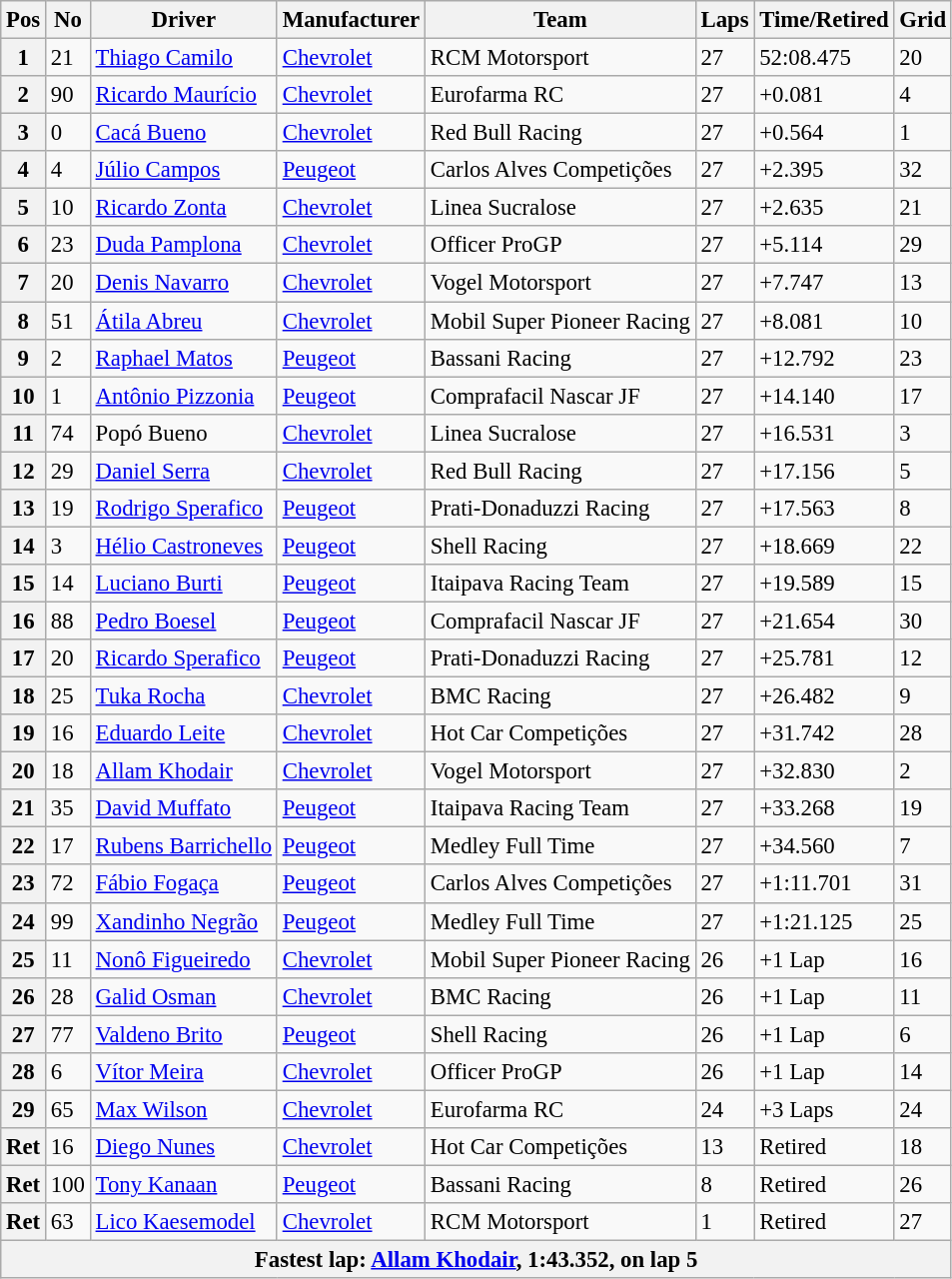<table class=wikitable style="font-size:95%">
<tr>
<th>Pos</th>
<th>No</th>
<th>Driver</th>
<th>Manufacturer</th>
<th>Team</th>
<th>Laps</th>
<th>Time/Retired</th>
<th>Grid</th>
</tr>
<tr>
<th>1</th>
<td>21</td>
<td> <a href='#'>Thiago Camilo</a></td>
<td><a href='#'>Chevrolet</a></td>
<td>RCM Motorsport</td>
<td>27</td>
<td>52:08.475</td>
<td>20</td>
</tr>
<tr>
<th>2</th>
<td>90</td>
<td> <a href='#'>Ricardo Maurício</a></td>
<td><a href='#'>Chevrolet</a></td>
<td>Eurofarma RC</td>
<td>27</td>
<td>+0.081</td>
<td>4</td>
</tr>
<tr>
<th>3</th>
<td>0</td>
<td> <a href='#'>Cacá Bueno</a></td>
<td><a href='#'>Chevrolet</a></td>
<td>Red Bull Racing</td>
<td>27</td>
<td>+0.564</td>
<td>1</td>
</tr>
<tr>
<th>4</th>
<td>4</td>
<td> <a href='#'>Júlio Campos</a></td>
<td><a href='#'>Peugeot</a></td>
<td>Carlos Alves Competições</td>
<td>27</td>
<td>+2.395</td>
<td>32</td>
</tr>
<tr>
<th>5</th>
<td>10</td>
<td> <a href='#'>Ricardo Zonta</a></td>
<td><a href='#'>Chevrolet</a></td>
<td>Linea Sucralose</td>
<td>27</td>
<td>+2.635</td>
<td>21</td>
</tr>
<tr>
<th>6</th>
<td>23</td>
<td> <a href='#'>Duda Pamplona</a></td>
<td><a href='#'>Chevrolet</a></td>
<td>Officer ProGP</td>
<td>27</td>
<td>+5.114</td>
<td>29</td>
</tr>
<tr>
<th>7</th>
<td>20</td>
<td> <a href='#'>Denis Navarro</a></td>
<td><a href='#'>Chevrolet</a></td>
<td>Vogel Motorsport</td>
<td>27</td>
<td>+7.747</td>
<td>13</td>
</tr>
<tr>
<th>8</th>
<td>51</td>
<td> <a href='#'>Átila Abreu</a></td>
<td><a href='#'>Chevrolet</a></td>
<td>Mobil Super Pioneer Racing</td>
<td>27</td>
<td>+8.081</td>
<td>10</td>
</tr>
<tr>
<th>9</th>
<td>2</td>
<td> <a href='#'>Raphael Matos</a></td>
<td><a href='#'>Peugeot</a></td>
<td>Bassani Racing</td>
<td>27</td>
<td>+12.792</td>
<td>23</td>
</tr>
<tr>
<th>10</th>
<td>1</td>
<td> <a href='#'>Antônio Pizzonia</a></td>
<td><a href='#'>Peugeot</a></td>
<td>Comprafacil Nascar JF</td>
<td>27</td>
<td>+14.140</td>
<td>17</td>
</tr>
<tr>
<th>11</th>
<td>74</td>
<td> Popó Bueno</td>
<td><a href='#'>Chevrolet</a></td>
<td>Linea Sucralose</td>
<td>27</td>
<td>+16.531</td>
<td>3</td>
</tr>
<tr>
<th>12</th>
<td>29</td>
<td> <a href='#'>Daniel Serra</a></td>
<td><a href='#'>Chevrolet</a></td>
<td>Red Bull Racing</td>
<td>27</td>
<td>+17.156</td>
<td>5</td>
</tr>
<tr>
<th>13</th>
<td>19</td>
<td> <a href='#'>Rodrigo Sperafico</a></td>
<td><a href='#'>Peugeot</a></td>
<td>Prati-Donaduzzi Racing</td>
<td>27</td>
<td>+17.563</td>
<td>8</td>
</tr>
<tr>
<th>14</th>
<td>3</td>
<td> <a href='#'>Hélio Castroneves</a></td>
<td><a href='#'>Peugeot</a></td>
<td>Shell Racing</td>
<td>27</td>
<td>+18.669</td>
<td>22</td>
</tr>
<tr>
<th>15</th>
<td>14</td>
<td> <a href='#'>Luciano Burti</a></td>
<td><a href='#'>Peugeot</a></td>
<td>Itaipava Racing Team</td>
<td>27</td>
<td>+19.589</td>
<td>15</td>
</tr>
<tr>
<th>16</th>
<td>88</td>
<td> <a href='#'>Pedro Boesel</a></td>
<td><a href='#'>Peugeot</a></td>
<td>Comprafacil Nascar JF</td>
<td>27</td>
<td>+21.654</td>
<td>30</td>
</tr>
<tr>
<th>17</th>
<td>20</td>
<td> <a href='#'>Ricardo Sperafico</a></td>
<td><a href='#'>Peugeot</a></td>
<td>Prati-Donaduzzi Racing</td>
<td>27</td>
<td>+25.781</td>
<td>12</td>
</tr>
<tr>
<th>18</th>
<td>25</td>
<td> <a href='#'>Tuka Rocha</a></td>
<td><a href='#'>Chevrolet</a></td>
<td>BMC Racing</td>
<td>27</td>
<td>+26.482</td>
<td>9</td>
</tr>
<tr>
<th>19</th>
<td>16</td>
<td> <a href='#'>Eduardo Leite</a></td>
<td><a href='#'>Chevrolet</a></td>
<td>Hot Car Competições</td>
<td>27</td>
<td>+31.742</td>
<td>28</td>
</tr>
<tr>
<th>20</th>
<td>18</td>
<td> <a href='#'>Allam Khodair</a></td>
<td><a href='#'>Chevrolet</a></td>
<td>Vogel Motorsport</td>
<td>27</td>
<td>+32.830</td>
<td>2</td>
</tr>
<tr>
<th>21</th>
<td>35</td>
<td> <a href='#'>David Muffato</a></td>
<td><a href='#'>Peugeot</a></td>
<td>Itaipava Racing Team</td>
<td>27</td>
<td>+33.268</td>
<td>19</td>
</tr>
<tr>
<th>22</th>
<td>17</td>
<td> <a href='#'>Rubens Barrichello</a></td>
<td><a href='#'>Peugeot</a></td>
<td>Medley Full Time</td>
<td>27</td>
<td>+34.560</td>
<td>7</td>
</tr>
<tr>
<th>23</th>
<td>72</td>
<td> <a href='#'>Fábio Fogaça</a></td>
<td><a href='#'>Peugeot</a></td>
<td>Carlos Alves Competições</td>
<td>27</td>
<td>+1:11.701</td>
<td>31</td>
</tr>
<tr>
<th>24</th>
<td>99</td>
<td> <a href='#'>Xandinho Negrão</a></td>
<td><a href='#'>Peugeot</a></td>
<td>Medley Full Time</td>
<td>27</td>
<td>+1:21.125</td>
<td>25</td>
</tr>
<tr>
<th>25</th>
<td>11</td>
<td> <a href='#'>Nonô Figueiredo</a></td>
<td><a href='#'>Chevrolet</a></td>
<td>Mobil Super Pioneer Racing</td>
<td>26</td>
<td>+1 Lap</td>
<td>16</td>
</tr>
<tr>
<th>26</th>
<td>28</td>
<td> <a href='#'>Galid Osman</a></td>
<td><a href='#'>Chevrolet</a></td>
<td>BMC Racing</td>
<td>26</td>
<td>+1 Lap</td>
<td>11</td>
</tr>
<tr>
<th>27</th>
<td>77</td>
<td> <a href='#'>Valdeno Brito</a></td>
<td><a href='#'>Peugeot</a></td>
<td>Shell Racing</td>
<td>26</td>
<td>+1 Lap</td>
<td>6</td>
</tr>
<tr>
<th>28</th>
<td>6</td>
<td> <a href='#'>Vítor Meira</a></td>
<td><a href='#'>Chevrolet</a></td>
<td>Officer ProGP</td>
<td>26</td>
<td>+1 Lap</td>
<td>14</td>
</tr>
<tr>
<th>29</th>
<td>65</td>
<td> <a href='#'>Max Wilson</a></td>
<td><a href='#'>Chevrolet</a></td>
<td>Eurofarma RC</td>
<td>24</td>
<td>+3 Laps</td>
<td>24</td>
</tr>
<tr>
<th>Ret</th>
<td>16</td>
<td> <a href='#'>Diego Nunes</a></td>
<td><a href='#'>Chevrolet</a></td>
<td>Hot Car Competições</td>
<td>13</td>
<td>Retired</td>
<td>18</td>
</tr>
<tr>
<th>Ret</th>
<td>100</td>
<td> <a href='#'>Tony Kanaan</a></td>
<td><a href='#'>Peugeot</a></td>
<td>Bassani Racing</td>
<td>8</td>
<td>Retired</td>
<td>26</td>
</tr>
<tr>
<th>Ret</th>
<td>63</td>
<td> <a href='#'>Lico Kaesemodel</a></td>
<td><a href='#'>Chevrolet</a></td>
<td>RCM Motorsport</td>
<td>1</td>
<td>Retired</td>
<td>27</td>
</tr>
<tr>
<th colspan=8 align=center>Fastest lap: <a href='#'>Allam Khodair</a>, 1:43.352,  on lap 5</th>
</tr>
</table>
